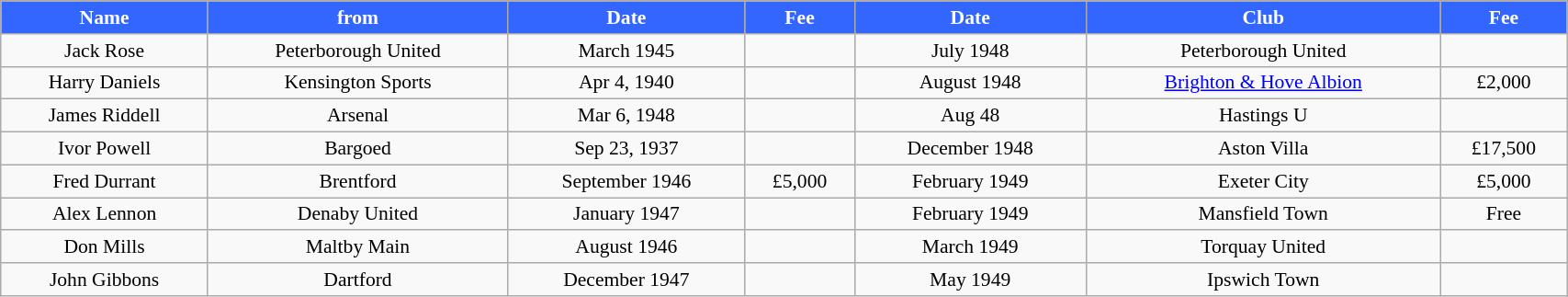<table class="wikitable" style="text-align:center; font-size:90%; width:90%;">
<tr>
<th style="background:#3366ff; color:#FFFFFF; text-align:center;"><strong>Name</strong></th>
<th style="background:#3366ff; color:#FFFFFF; text-align:center;">from</th>
<th style="background:#3366ff; color:#FFFFFF; text-align:center;">Date</th>
<th style="background:#3366ff; color:#FFFFFF; text-align:center;">Fee</th>
<th style="background:#3366ff; color:#FFFFFF; text-align:center;"><strong>Date</strong></th>
<th style="background:#3366ff; color:#FFFFFF; text-align:center;">Club</th>
<th style="background:#3366ff; color:#FFFFFF; text-align:center;">Fee</th>
</tr>
<tr>
<td>Jack Rose</td>
<td>Peterborough United</td>
<td>March 1945</td>
<td></td>
<td>July 1948</td>
<td>Peterborough United</td>
<td></td>
</tr>
<tr>
<td>Harry Daniels</td>
<td>Kensington Sports</td>
<td>Apr 4, 1940</td>
<td></td>
<td>August 1948</td>
<td><a href='#'>Brighton & Hove Albion</a></td>
<td>£2,000</td>
</tr>
<tr>
<td>James Riddell</td>
<td>Arsenal</td>
<td>Mar 6, 1948</td>
<td></td>
<td>Aug 48</td>
<td>Hastings U</td>
<td></td>
</tr>
<tr>
<td>Ivor Powell</td>
<td>Bargoed</td>
<td>Sep 23, 1937</td>
<td></td>
<td>December 1948</td>
<td>Aston Villa</td>
<td>£17,500</td>
</tr>
<tr>
<td>Fred Durrant</td>
<td>Brentford</td>
<td>September 1946</td>
<td>£5,000</td>
<td>February 1949</td>
<td>Exeter City</td>
<td>£5,000</td>
</tr>
<tr>
<td>Alex Lennon</td>
<td>Denaby United</td>
<td>January 1947</td>
<td></td>
<td>February 1949</td>
<td>Mansfield Town</td>
<td>Free</td>
</tr>
<tr>
<td>Don Mills</td>
<td>Maltby Main</td>
<td>August 1946</td>
<td></td>
<td>March 1949</td>
<td>Torquay United</td>
<td></td>
</tr>
<tr>
<td>John Gibbons</td>
<td>Dartford</td>
<td>December 1947</td>
<td></td>
<td>May 1949</td>
<td>Ipswich Town</td>
<td></td>
</tr>
</table>
